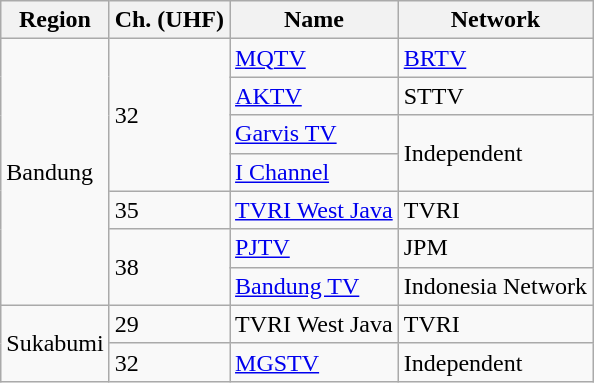<table class="wikitable">
<tr>
<th>Region</th>
<th>Ch. (UHF)</th>
<th>Name</th>
<th>Network</th>
</tr>
<tr>
<td rowspan="7">Bandung</td>
<td rowspan="4">32</td>
<td><a href='#'>MQTV</a></td>
<td><a href='#'>BRTV</a></td>
</tr>
<tr>
<td><a href='#'>AKTV</a></td>
<td>STTV</td>
</tr>
<tr>
<td><a href='#'>Garvis TV</a></td>
<td rowspan="2">Independent</td>
</tr>
<tr>
<td><a href='#'>I Channel</a></td>
</tr>
<tr>
<td>35</td>
<td><a href='#'>TVRI West Java</a></td>
<td>TVRI</td>
</tr>
<tr>
<td rowspan="2">38</td>
<td><a href='#'>PJTV</a></td>
<td>JPM</td>
</tr>
<tr>
<td><a href='#'>Bandung TV</a></td>
<td>Indonesia Network</td>
</tr>
<tr>
<td rowspan="2">Sukabumi</td>
<td>29</td>
<td>TVRI West Java</td>
<td>TVRI</td>
</tr>
<tr>
<td>32</td>
<td><a href='#'>MGSTV</a></td>
<td>Independent</td>
</tr>
</table>
